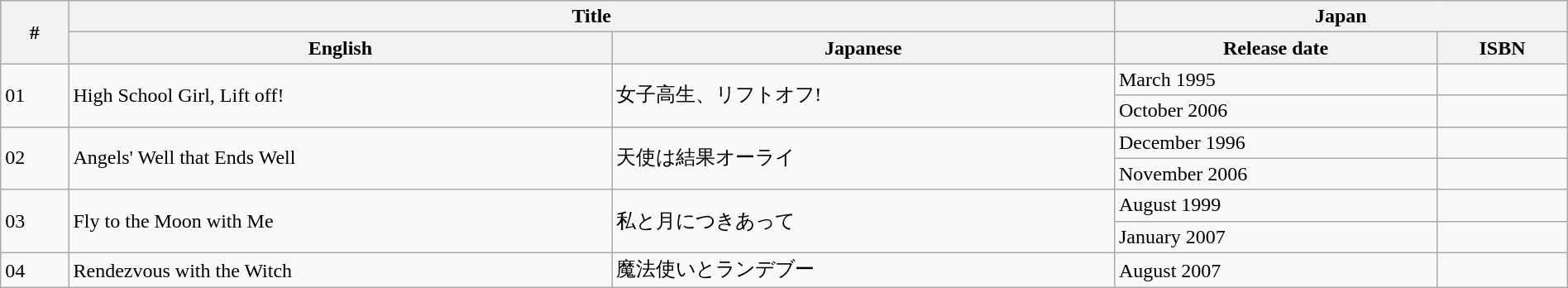<table class="wikitable" width="100%">
<tr>
<th rowspan="2">#</th>
<th colspan="2">Title</th>
<th colspan="2">Japan</th>
</tr>
<tr bgcolor="#e6e9ff">
<th>English</th>
<th>Japanese</th>
<th>Release date</th>
<th>ISBN</th>
</tr>
<tr>
<td rowspan="2">01</td>
<td rowspan="2">High School Girl, Lift off!</td>
<td rowspan="2">女子高生、リフトオフ!</td>
<td>March 1995</td>
<td></td>
</tr>
<tr>
<td>October 2006</td>
<td></td>
</tr>
<tr>
<td rowspan="2">02</td>
<td rowspan="2">Angels' Well that Ends Well</td>
<td rowspan="2">天使は結果オーライ</td>
<td>December 1996</td>
<td></td>
</tr>
<tr>
<td>November 2006</td>
<td></td>
</tr>
<tr>
<td rowspan="2">03</td>
<td rowspan="2">Fly to the Moon with Me</td>
<td rowspan="2">私と月につきあって</td>
<td>August 1999</td>
<td></td>
</tr>
<tr>
<td>January 2007</td>
<td></td>
</tr>
<tr>
<td>04</td>
<td>Rendezvous with the Witch</td>
<td>魔法使いとランデブー</td>
<td>August 2007</td>
<td></td>
</tr>
</table>
